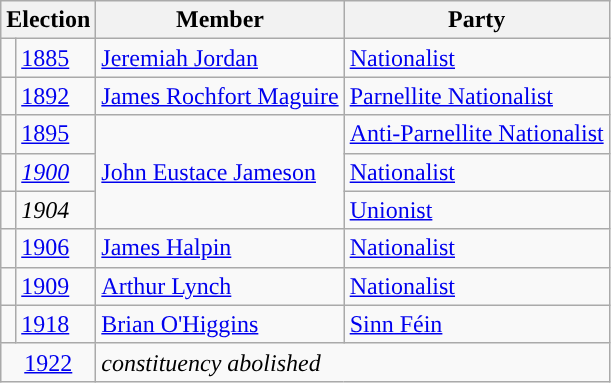<table class="wikitable">
<tr>
<th colspan="2">Election</th>
<th>Member</th>
<th>Party</th>
</tr>
<tr>
<td style="background-color: "></td>
<td><a href='#'>1885</a></td>
<td><a href='#'>Jeremiah Jordan</a></td>
<td><a href='#'>Nationalist</a></td>
</tr>
<tr>
<td style="background-color: "></td>
<td><a href='#'>1892</a></td>
<td><a href='#'>James Rochfort Maguire</a></td>
<td><a href='#'>Parnellite Nationalist</a></td>
</tr>
<tr>
<td style="background-color: "></td>
<td><a href='#'>1895</a></td>
<td rowspan="3"><a href='#'>John Eustace Jameson</a></td>
<td><a href='#'>Anti-Parnellite Nationalist</a></td>
</tr>
<tr>
<td style="background-color: "></td>
<td><em><a href='#'>1900</a></em></td>
<td><a href='#'>Nationalist</a></td>
</tr>
<tr>
<td style="background-color: "></td>
<td><em>1904</em></td>
<td><a href='#'>Unionist</a></td>
</tr>
<tr>
<td style="background-color: "></td>
<td><a href='#'>1906</a></td>
<td><a href='#'>James Halpin</a></td>
<td><a href='#'>Nationalist</a></td>
</tr>
<tr>
<td style="background-color: "></td>
<td><a href='#'>1909</a></td>
<td><a href='#'>Arthur Lynch</a></td>
<td><a href='#'>Nationalist</a></td>
</tr>
<tr>
<td style="background-color: "></td>
<td><a href='#'>1918</a></td>
<td><a href='#'>Brian O'Higgins</a></td>
<td><a href='#'>Sinn Féin</a></td>
</tr>
<tr>
<td colspan="2" align="center"><a href='#'>1922</a></td>
<td colspan="2"><em>constituency abolished</em></td>
</tr>
</table>
